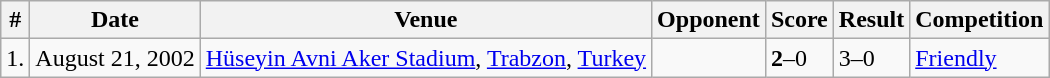<table class="wikitable">
<tr>
<th>#</th>
<th>Date</th>
<th>Venue</th>
<th>Opponent</th>
<th>Score</th>
<th>Result</th>
<th>Competition</th>
</tr>
<tr>
<td>1.</td>
<td>August 21, 2002</td>
<td><a href='#'>Hüseyin Avni Aker Stadium</a>, <a href='#'>Trabzon</a>, <a href='#'>Turkey</a></td>
<td></td>
<td><strong>2</strong>–0</td>
<td>3–0</td>
<td><a href='#'>Friendly</a></td>
</tr>
</table>
